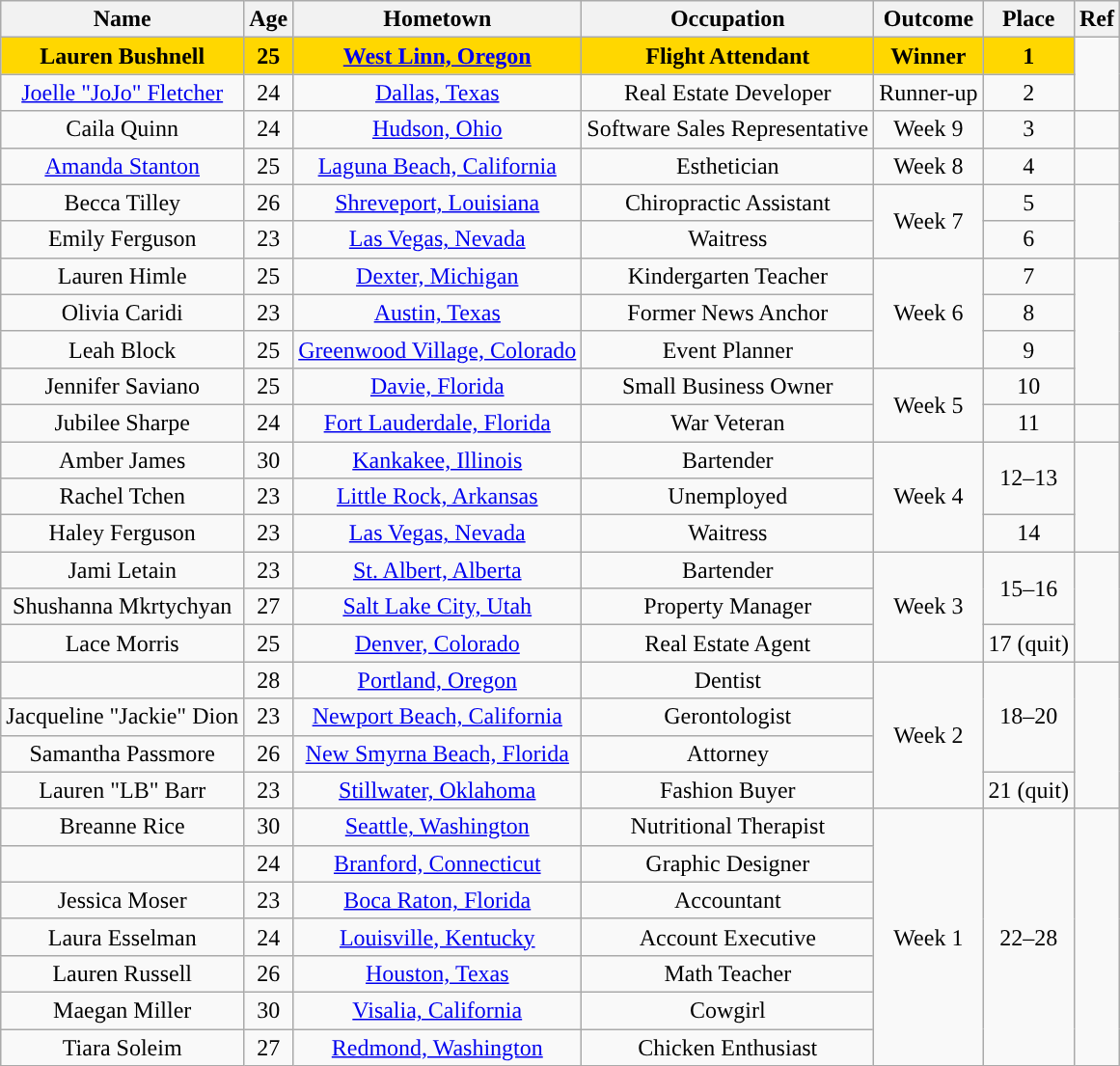<table class="wikitable sortable" style="text-align:center;">
<tr>
<th>Name</th>
<th>Age</th>
<th>Hometown</th>
<th>Occupation</th>
<th>Outcome</th>
<th>Place</th>
<th>Ref</th>
</tr>
<tr>
<td bgcolor="gold"><strong>Lauren Bushnell</strong></td>
<td bgcolor="gold"><strong>25</strong></td>
<td bgcolor="gold"><strong><a href='#'>West Linn, Oregon</a></strong></td>
<td bgcolor="gold"><strong>Flight Attendant</strong></td>
<td bgcolor="gold"><strong>Winner</strong></td>
<td bgcolor="gold"><strong>1</strong></td>
<td rowspan="2" align="center"></td>
</tr>
<tr>
<td><a href='#'>Joelle "JoJo" Fletcher</a></td>
<td>24</td>
<td><a href='#'>Dallas, Texas</a></td>
<td>Real Estate Developer</td>
<td>Runner-up</td>
<td>2</td>
</tr>
<tr>
<td>Caila Quinn</td>
<td>24</td>
<td><a href='#'>Hudson, Ohio</a></td>
<td>Software Sales Representative</td>
<td>Week 9</td>
<td>3</td>
<td align="center"></td>
</tr>
<tr>
<td><a href='#'>Amanda Stanton</a></td>
<td>25</td>
<td><a href='#'>Laguna Beach, California</a></td>
<td>Esthetician</td>
<td>Week 8</td>
<td>4</td>
<td align="center"></td>
</tr>
<tr>
<td>Becca Tilley</td>
<td>26</td>
<td><a href='#'>Shreveport, Louisiana</a></td>
<td>Chiropractic Assistant</td>
<td rowspan="2">Week 7</td>
<td>5</td>
<td rowspan="2" align="center"></td>
</tr>
<tr>
<td>Emily Ferguson</td>
<td>23</td>
<td><a href='#'>Las Vegas, Nevada</a></td>
<td>Waitress</td>
<td>6</td>
</tr>
<tr>
<td>Lauren Himle</td>
<td>25</td>
<td><a href='#'>Dexter, Michigan</a></td>
<td>Kindergarten Teacher</td>
<td rowspan="3">Week 6</td>
<td>7</td>
<td rowspan="4" align="center"></td>
</tr>
<tr>
<td>Olivia Caridi</td>
<td>23</td>
<td><a href='#'>Austin, Texas</a></td>
<td>Former News Anchor</td>
<td>8</td>
</tr>
<tr>
<td>Leah Block</td>
<td>25</td>
<td><a href='#'>Greenwood Village, Colorado</a></td>
<td>Event Planner</td>
<td>9</td>
</tr>
<tr>
<td>Jennifer Saviano</td>
<td>25</td>
<td><a href='#'>Davie, Florida</a></td>
<td>Small Business Owner</td>
<td rowspan="2">Week 5</td>
<td>10</td>
</tr>
<tr>
<td>Jubilee Sharpe</td>
<td>24</td>
<td><a href='#'>Fort Lauderdale, Florida</a></td>
<td>War Veteran</td>
<td>11</td>
<td align="center"></td>
</tr>
<tr>
<td>Amber James</td>
<td>30</td>
<td><a href='#'>Kankakee, Illinois</a></td>
<td>Bartender</td>
<td rowspan="3">Week 4</td>
<td rowspan="2">12–13</td>
<td rowspan="3" align="center"></td>
</tr>
<tr>
<td>Rachel Tchen</td>
<td>23</td>
<td><a href='#'>Little Rock, Arkansas</a></td>
<td>Unemployed</td>
</tr>
<tr>
<td>Haley Ferguson</td>
<td>23</td>
<td><a href='#'>Las Vegas, Nevada</a></td>
<td>Waitress</td>
<td>14</td>
</tr>
<tr>
<td>Jami Letain</td>
<td>23</td>
<td><a href='#'>St. Albert, Alberta</a></td>
<td>Bartender</td>
<td rowspan="3">Week 3</td>
<td rowspan="2">15–16</td>
<td rowspan="3" align="center"></td>
</tr>
<tr>
<td>Shushanna Mkrtychyan</td>
<td>27</td>
<td><a href='#'>Salt Lake City, Utah</a></td>
<td>Property Manager</td>
</tr>
<tr>
<td>Lace Morris</td>
<td>25</td>
<td><a href='#'>Denver, Colorado</a></td>
<td>Real Estate Agent</td>
<td>17 (quit)</td>
</tr>
<tr>
<td></td>
<td>28</td>
<td><a href='#'>Portland, Oregon</a></td>
<td>Dentist</td>
<td rowspan="4">Week 2</td>
<td rowspan="3">18–20</td>
<td rowspan="4" align="center"></td>
</tr>
<tr>
<td>Jacqueline "Jackie" Dion</td>
<td>23</td>
<td><a href='#'>Newport Beach, California</a></td>
<td>Gerontologist</td>
</tr>
<tr>
<td>Samantha Passmore</td>
<td>26</td>
<td><a href='#'>New Smyrna Beach, Florida</a></td>
<td>Attorney</td>
</tr>
<tr>
<td>Lauren "LB" Barr</td>
<td>23</td>
<td><a href='#'>Stillwater, Oklahoma</a></td>
<td>Fashion Buyer</td>
<td>21 (quit)</td>
</tr>
<tr>
<td>Breanne Rice</td>
<td>30</td>
<td><a href='#'>Seattle, Washington</a></td>
<td>Nutritional Therapist</td>
<td rowspan="7">Week 1</td>
<td rowspan="7">22–28</td>
<td rowspan=7 align="center"></td>
</tr>
<tr>
<td></td>
<td>24</td>
<td><a href='#'>Branford, Connecticut</a></td>
<td>Graphic Designer</td>
</tr>
<tr>
<td>Jessica Moser</td>
<td>23</td>
<td><a href='#'>Boca Raton, Florida</a></td>
<td>Accountant</td>
</tr>
<tr>
<td>Laura Esselman</td>
<td>24</td>
<td><a href='#'>Louisville, Kentucky</a></td>
<td>Account Executive</td>
</tr>
<tr>
<td>Lauren Russell</td>
<td>26</td>
<td><a href='#'>Houston, Texas</a></td>
<td>Math Teacher</td>
</tr>
<tr>
<td>Maegan Miller</td>
<td>30</td>
<td><a href='#'>Visalia, California</a></td>
<td>Cowgirl</td>
</tr>
<tr>
<td>Tiara Soleim</td>
<td>27</td>
<td><a href='#'>Redmond, Washington</a></td>
<td>Chicken Enthusiast</td>
</tr>
</table>
